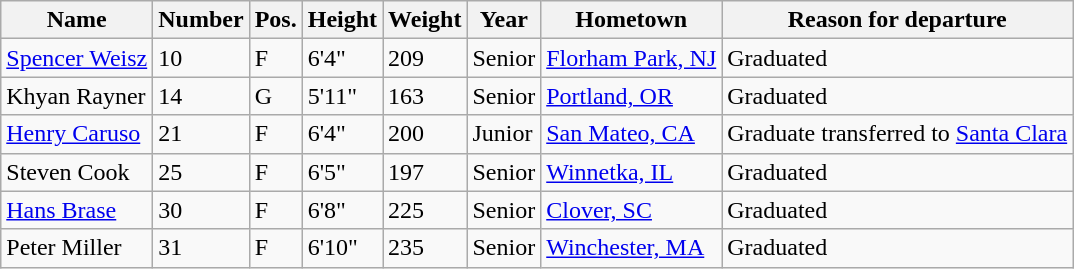<table class="wikitable sortable" border="1">
<tr>
<th>Name</th>
<th>Number</th>
<th>Pos.</th>
<th>Height</th>
<th>Weight</th>
<th>Year</th>
<th>Hometown</th>
<th class="unsortable">Reason for departure</th>
</tr>
<tr>
<td><a href='#'>Spencer Weisz</a></td>
<td>10</td>
<td>F</td>
<td>6'4"</td>
<td>209</td>
<td>Senior</td>
<td><a href='#'>Florham Park, NJ</a></td>
<td>Graduated</td>
</tr>
<tr>
<td>Khyan Rayner</td>
<td>14</td>
<td>G</td>
<td>5'11"</td>
<td>163</td>
<td>Senior</td>
<td><a href='#'>Portland, OR</a></td>
<td>Graduated</td>
</tr>
<tr>
<td><a href='#'>Henry Caruso</a></td>
<td>21</td>
<td>F</td>
<td>6'4"</td>
<td>200</td>
<td>Junior</td>
<td><a href='#'>San Mateo, CA</a></td>
<td>Graduate transferred to <a href='#'>Santa Clara</a></td>
</tr>
<tr>
<td>Steven Cook</td>
<td>25</td>
<td>F</td>
<td>6'5"</td>
<td>197</td>
<td>Senior</td>
<td><a href='#'>Winnetka, IL</a></td>
<td>Graduated</td>
</tr>
<tr>
<td><a href='#'>Hans Brase</a></td>
<td>30</td>
<td>F</td>
<td>6'8"</td>
<td>225</td>
<td>Senior</td>
<td><a href='#'>Clover, SC</a></td>
<td>Graduated</td>
</tr>
<tr>
<td>Peter Miller</td>
<td>31</td>
<td>F</td>
<td>6'10"</td>
<td>235</td>
<td>Senior</td>
<td><a href='#'>Winchester, MA</a></td>
<td>Graduated</td>
</tr>
</table>
